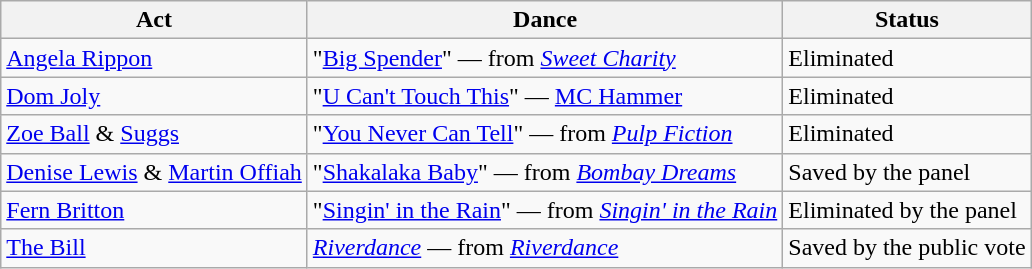<table class="wikitable">
<tr>
<th>Act</th>
<th>Dance</th>
<th>Status</th>
</tr>
<tr>
<td><a href='#'>Angela Rippon</a></td>
<td>"<a href='#'>Big Spender</a>" — from <em><a href='#'>Sweet Charity</a></em></td>
<td>Eliminated</td>
</tr>
<tr>
<td><a href='#'>Dom Joly</a></td>
<td>"<a href='#'>U Can't Touch This</a>" — <a href='#'>MC Hammer</a></td>
<td>Eliminated</td>
</tr>
<tr>
<td><a href='#'>Zoe Ball</a> & <a href='#'>Suggs</a></td>
<td>"<a href='#'>You Never Can Tell</a>" — from <em><a href='#'>Pulp Fiction</a></em></td>
<td>Eliminated</td>
</tr>
<tr>
<td><a href='#'>Denise Lewis</a> & <a href='#'>Martin Offiah</a></td>
<td>"<a href='#'>Shakalaka Baby</a>" — from <em><a href='#'>Bombay Dreams</a></em></td>
<td>Saved by the panel</td>
</tr>
<tr>
<td><a href='#'>Fern Britton</a></td>
<td>"<a href='#'>Singin' in the Rain</a>" — from <em><a href='#'>Singin' in the Rain</a></em></td>
<td>Eliminated by the panel</td>
</tr>
<tr>
<td><a href='#'>The Bill</a></td>
<td><em><a href='#'>Riverdance</a></em> — from <em><a href='#'>Riverdance</a></em></td>
<td>Saved by the public vote</td>
</tr>
</table>
